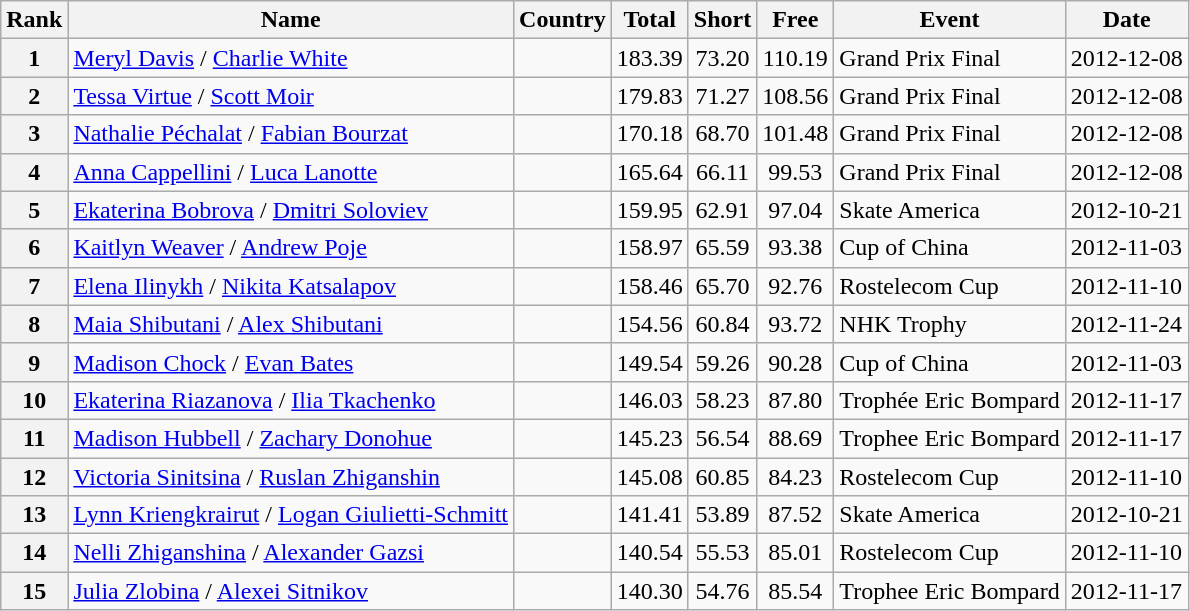<table class="wikitable sortable">
<tr>
<th>Rank</th>
<th>Name</th>
<th>Country</th>
<th>Total</th>
<th>Short</th>
<th>Free</th>
<th>Event</th>
<th>Date</th>
</tr>
<tr>
<th>1</th>
<td><a href='#'>Meryl Davis</a> / <a href='#'>Charlie White</a></td>
<td></td>
<td align=center>183.39</td>
<td align=center>73.20</td>
<td align=center>110.19</td>
<td>Grand Prix Final</td>
<td>2012-12-08</td>
</tr>
<tr>
<th>2</th>
<td><a href='#'>Tessa Virtue</a> / <a href='#'>Scott Moir</a></td>
<td></td>
<td align=center>179.83</td>
<td align=center>71.27</td>
<td align=center>108.56</td>
<td>Grand Prix Final</td>
<td>2012-12-08</td>
</tr>
<tr>
<th>3</th>
<td><a href='#'>Nathalie Péchalat</a> / <a href='#'>Fabian Bourzat</a></td>
<td></td>
<td align=center>170.18</td>
<td align=center>68.70</td>
<td align=center>101.48</td>
<td>Grand Prix Final</td>
<td>2012-12-08</td>
</tr>
<tr>
<th>4</th>
<td><a href='#'>Anna Cappellini</a> / <a href='#'>Luca Lanotte</a></td>
<td></td>
<td align=center>165.64</td>
<td align=center>66.11</td>
<td align=center>99.53</td>
<td>Grand Prix Final</td>
<td>2012-12-08</td>
</tr>
<tr>
<th>5</th>
<td><a href='#'>Ekaterina Bobrova</a> / <a href='#'>Dmitri Soloviev</a></td>
<td></td>
<td align=center>159.95</td>
<td align=center>62.91</td>
<td align=center>97.04</td>
<td>Skate America</td>
<td>2012-10-21</td>
</tr>
<tr>
<th>6</th>
<td><a href='#'>Kaitlyn Weaver</a> / <a href='#'>Andrew Poje</a></td>
<td></td>
<td align=center>158.97</td>
<td align=center>65.59</td>
<td align=center>93.38</td>
<td>Cup of China</td>
<td>2012-11-03</td>
</tr>
<tr>
<th>7</th>
<td><a href='#'>Elena Ilinykh</a> / <a href='#'>Nikita Katsalapov</a></td>
<td></td>
<td align=center>158.46</td>
<td align=center>65.70</td>
<td align=center>92.76</td>
<td>Rostelecom Cup</td>
<td>2012-11-10</td>
</tr>
<tr>
<th>8</th>
<td><a href='#'>Maia Shibutani</a> / <a href='#'>Alex Shibutani</a></td>
<td></td>
<td align=center>154.56</td>
<td align=center>60.84</td>
<td align=center>93.72</td>
<td>NHK Trophy</td>
<td>2012-11-24</td>
</tr>
<tr>
<th>9</th>
<td><a href='#'>Madison Chock</a> / <a href='#'>Evan Bates</a></td>
<td></td>
<td align=center>149.54</td>
<td align=center>59.26</td>
<td align=center>90.28</td>
<td>Cup of China</td>
<td>2012-11-03</td>
</tr>
<tr>
<th>10</th>
<td><a href='#'>Ekaterina Riazanova</a> / <a href='#'>Ilia Tkachenko</a></td>
<td></td>
<td align=center>146.03</td>
<td align=center>58.23</td>
<td align=center>87.80</td>
<td>Trophée Eric Bompard</td>
<td>2012-11-17</td>
</tr>
<tr>
<th>11</th>
<td><a href='#'>Madison Hubbell</a> / <a href='#'>Zachary Donohue</a></td>
<td></td>
<td align=center>145.23</td>
<td align=center>56.54</td>
<td align=center>88.69</td>
<td>Trophee Eric Bompard</td>
<td>2012-11-17</td>
</tr>
<tr>
<th>12</th>
<td><a href='#'>Victoria Sinitsina</a> / <a href='#'>Ruslan Zhiganshin</a></td>
<td></td>
<td align=center>145.08</td>
<td align=center>60.85</td>
<td align=center>84.23</td>
<td>Rostelecom Cup</td>
<td>2012-11-10</td>
</tr>
<tr>
<th>13</th>
<td><a href='#'>Lynn Kriengkrairut</a> / <a href='#'>Logan Giulietti-Schmitt</a></td>
<td></td>
<td align=center>141.41</td>
<td align=center>53.89</td>
<td align=center>87.52</td>
<td>Skate America</td>
<td>2012-10-21</td>
</tr>
<tr>
<th>14</th>
<td><a href='#'>Nelli Zhiganshina</a> / <a href='#'>Alexander Gazsi</a></td>
<td></td>
<td align=center>140.54</td>
<td align=center>55.53</td>
<td align=center>85.01</td>
<td>Rostelecom Cup</td>
<td>2012-11-10</td>
</tr>
<tr>
<th>15</th>
<td><a href='#'>Julia Zlobina</a> / <a href='#'>Alexei Sitnikov</a></td>
<td></td>
<td align=center>140.30</td>
<td align=center>54.76</td>
<td align=center>85.54</td>
<td>Trophee Eric Bompard</td>
<td>2012-11-17</td>
</tr>
</table>
